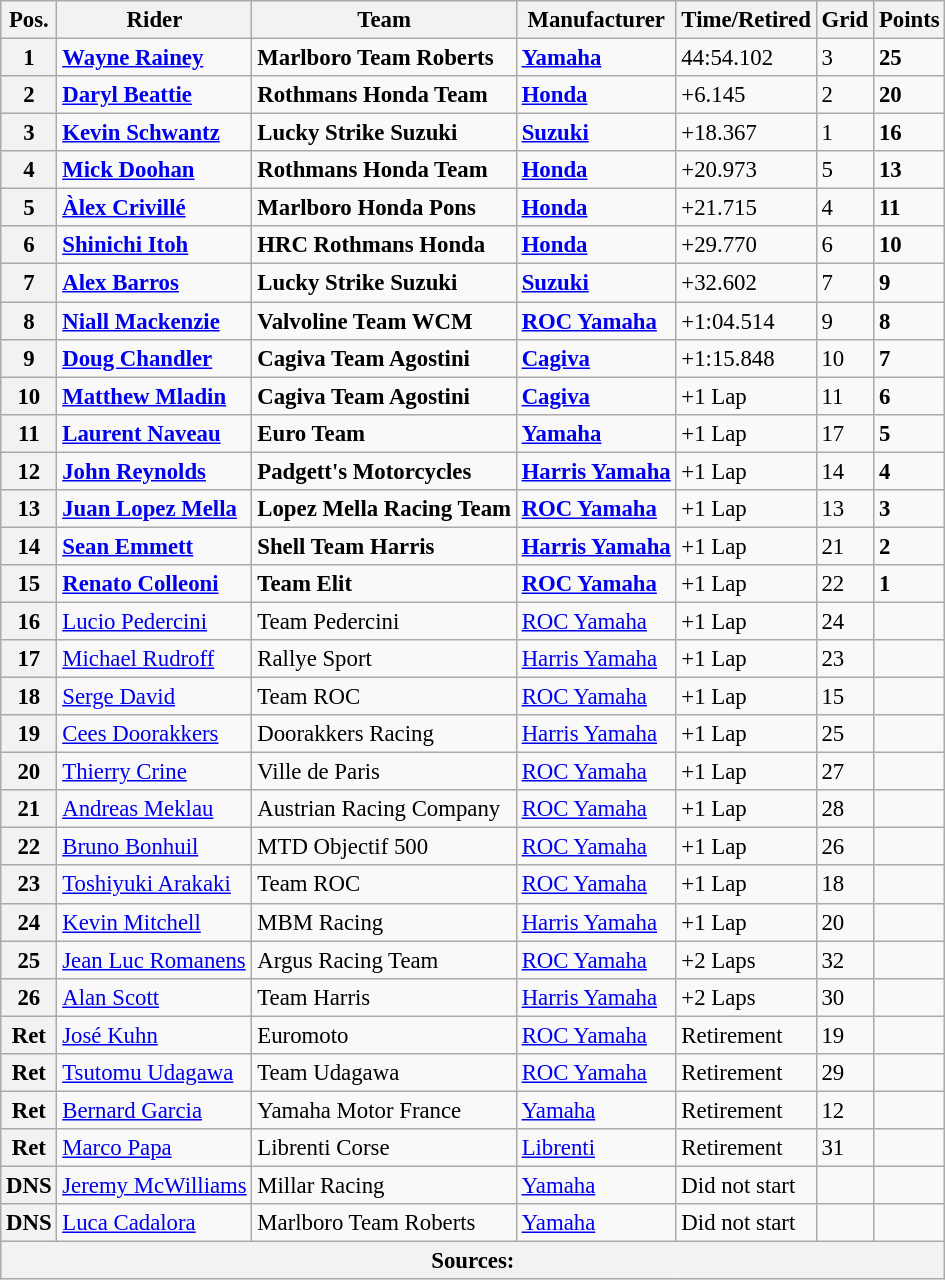<table class="wikitable" style="font-size: 95%;">
<tr>
<th>Pos.</th>
<th>Rider</th>
<th>Team</th>
<th>Manufacturer</th>
<th>Time/Retired</th>
<th>Grid</th>
<th>Points</th>
</tr>
<tr>
<th>1</th>
<td> <strong><a href='#'>Wayne Rainey</a></strong></td>
<td><strong>Marlboro Team Roberts</strong></td>
<td><strong><a href='#'>Yamaha</a></strong></td>
<td>44:54.102</td>
<td>3</td>
<td><strong>25</strong></td>
</tr>
<tr>
<th>2</th>
<td> <strong><a href='#'>Daryl Beattie</a></strong></td>
<td><strong>Rothmans Honda Team</strong></td>
<td><strong><a href='#'>Honda</a></strong></td>
<td>+6.145</td>
<td>2</td>
<td><strong>20</strong></td>
</tr>
<tr>
<th>3</th>
<td> <strong><a href='#'>Kevin Schwantz</a></strong></td>
<td><strong>Lucky Strike Suzuki</strong></td>
<td><strong><a href='#'>Suzuki</a></strong></td>
<td>+18.367</td>
<td>1</td>
<td><strong>16</strong></td>
</tr>
<tr>
<th>4</th>
<td> <strong><a href='#'>Mick Doohan</a></strong></td>
<td><strong>Rothmans Honda Team</strong></td>
<td><strong><a href='#'>Honda</a></strong></td>
<td>+20.973</td>
<td>5</td>
<td><strong>13</strong></td>
</tr>
<tr>
<th>5</th>
<td> <strong><a href='#'>Àlex Crivillé</a></strong></td>
<td><strong>Marlboro Honda Pons</strong></td>
<td><strong><a href='#'>Honda</a></strong></td>
<td>+21.715</td>
<td>4</td>
<td><strong>11</strong></td>
</tr>
<tr>
<th>6</th>
<td> <strong><a href='#'>Shinichi Itoh</a></strong></td>
<td><strong>HRC Rothmans Honda</strong></td>
<td><strong><a href='#'>Honda</a></strong></td>
<td>+29.770</td>
<td>6</td>
<td><strong>10</strong></td>
</tr>
<tr>
<th>7</th>
<td> <strong><a href='#'>Alex Barros</a></strong></td>
<td><strong>Lucky Strike Suzuki</strong></td>
<td><strong><a href='#'>Suzuki</a></strong></td>
<td>+32.602</td>
<td>7</td>
<td><strong>9</strong></td>
</tr>
<tr>
<th>8</th>
<td> <strong><a href='#'>Niall Mackenzie</a></strong></td>
<td><strong>Valvoline Team WCM</strong></td>
<td><strong><a href='#'>ROC Yamaha</a></strong></td>
<td>+1:04.514</td>
<td>9</td>
<td><strong>8</strong></td>
</tr>
<tr>
<th>9</th>
<td> <strong><a href='#'>Doug Chandler</a></strong></td>
<td><strong>Cagiva Team Agostini</strong></td>
<td><strong><a href='#'>Cagiva</a></strong></td>
<td>+1:15.848</td>
<td>10</td>
<td><strong>7</strong></td>
</tr>
<tr>
<th>10</th>
<td> <strong><a href='#'>Matthew Mladin</a></strong></td>
<td><strong>Cagiva Team Agostini</strong></td>
<td><strong><a href='#'>Cagiva</a></strong></td>
<td>+1 Lap</td>
<td>11</td>
<td><strong>6</strong></td>
</tr>
<tr>
<th>11</th>
<td> <strong><a href='#'>Laurent Naveau</a></strong></td>
<td><strong>Euro Team</strong></td>
<td><strong><a href='#'>Yamaha</a></strong></td>
<td>+1 Lap</td>
<td>17</td>
<td><strong>5</strong></td>
</tr>
<tr>
<th>12</th>
<td> <strong><a href='#'>John Reynolds</a></strong></td>
<td><strong>Padgett's Motorcycles</strong></td>
<td><strong><a href='#'>Harris Yamaha</a></strong></td>
<td>+1 Lap</td>
<td>14</td>
<td><strong>4</strong></td>
</tr>
<tr>
<th>13</th>
<td> <strong><a href='#'>Juan Lopez Mella</a></strong></td>
<td><strong>Lopez Mella Racing Team</strong></td>
<td><strong><a href='#'>ROC Yamaha</a></strong></td>
<td>+1 Lap</td>
<td>13</td>
<td><strong>3</strong></td>
</tr>
<tr>
<th>14</th>
<td> <strong><a href='#'>Sean Emmett</a></strong></td>
<td><strong>Shell Team Harris</strong></td>
<td><strong><a href='#'>Harris Yamaha</a></strong></td>
<td>+1 Lap</td>
<td>21</td>
<td><strong>2</strong></td>
</tr>
<tr>
<th>15</th>
<td> <strong><a href='#'>Renato Colleoni</a></strong></td>
<td><strong>Team Elit</strong></td>
<td><strong><a href='#'>ROC Yamaha</a></strong></td>
<td>+1 Lap</td>
<td>22</td>
<td><strong>1</strong></td>
</tr>
<tr>
<th>16</th>
<td> <a href='#'>Lucio Pedercini</a></td>
<td>Team Pedercini</td>
<td><a href='#'>ROC Yamaha</a></td>
<td>+1 Lap</td>
<td>24</td>
<td></td>
</tr>
<tr>
<th>17</th>
<td> <a href='#'>Michael Rudroff</a></td>
<td>Rallye Sport</td>
<td><a href='#'>Harris Yamaha</a></td>
<td>+1 Lap</td>
<td>23</td>
<td></td>
</tr>
<tr>
<th>18</th>
<td> <a href='#'>Serge David</a></td>
<td>Team ROC</td>
<td><a href='#'>ROC Yamaha</a></td>
<td>+1 Lap</td>
<td>15</td>
<td></td>
</tr>
<tr>
<th>19</th>
<td> <a href='#'>Cees Doorakkers</a></td>
<td>Doorakkers Racing</td>
<td><a href='#'>Harris Yamaha</a></td>
<td>+1 Lap</td>
<td>25</td>
<td></td>
</tr>
<tr>
<th>20</th>
<td> <a href='#'>Thierry Crine</a></td>
<td>Ville de Paris</td>
<td><a href='#'>ROC Yamaha</a></td>
<td>+1 Lap</td>
<td>27</td>
<td></td>
</tr>
<tr>
<th>21</th>
<td> <a href='#'>Andreas Meklau</a></td>
<td>Austrian Racing Company</td>
<td><a href='#'>ROC Yamaha</a></td>
<td>+1 Lap</td>
<td>28</td>
<td></td>
</tr>
<tr>
<th>22</th>
<td> <a href='#'>Bruno Bonhuil</a></td>
<td>MTD Objectif 500</td>
<td><a href='#'>ROC Yamaha</a></td>
<td>+1 Lap</td>
<td>26</td>
<td></td>
</tr>
<tr>
<th>23</th>
<td> <a href='#'>Toshiyuki Arakaki</a></td>
<td>Team ROC</td>
<td><a href='#'>ROC Yamaha</a></td>
<td>+1 Lap</td>
<td>18</td>
<td></td>
</tr>
<tr>
<th>24</th>
<td> <a href='#'>Kevin Mitchell</a></td>
<td>MBM Racing</td>
<td><a href='#'>Harris Yamaha</a></td>
<td>+1 Lap</td>
<td>20</td>
<td></td>
</tr>
<tr>
<th>25</th>
<td> <a href='#'>Jean Luc Romanens</a></td>
<td>Argus Racing Team</td>
<td><a href='#'>ROC Yamaha</a></td>
<td>+2 Laps</td>
<td>32</td>
<td></td>
</tr>
<tr>
<th>26</th>
<td> <a href='#'>Alan Scott</a></td>
<td>Team Harris</td>
<td><a href='#'>Harris Yamaha</a></td>
<td>+2 Laps</td>
<td>30</td>
<td></td>
</tr>
<tr>
<th>Ret</th>
<td> <a href='#'>José Kuhn</a></td>
<td>Euromoto</td>
<td><a href='#'>ROC Yamaha</a></td>
<td>Retirement</td>
<td>19</td>
<td></td>
</tr>
<tr>
<th>Ret</th>
<td> <a href='#'>Tsutomu Udagawa</a></td>
<td>Team Udagawa</td>
<td><a href='#'>ROC Yamaha</a></td>
<td>Retirement</td>
<td>29</td>
<td></td>
</tr>
<tr>
<th>Ret</th>
<td> <a href='#'>Bernard Garcia</a></td>
<td>Yamaha Motor France</td>
<td><a href='#'>Yamaha</a></td>
<td>Retirement</td>
<td>12</td>
<td></td>
</tr>
<tr>
<th>Ret</th>
<td> <a href='#'>Marco Papa</a></td>
<td>Librenti Corse</td>
<td><a href='#'>Librenti</a></td>
<td>Retirement</td>
<td>31</td>
<td></td>
</tr>
<tr>
<th>DNS</th>
<td> <a href='#'>Jeremy McWilliams</a></td>
<td>Millar Racing</td>
<td><a href='#'>Yamaha</a></td>
<td>Did not start</td>
<td></td>
<td></td>
</tr>
<tr>
<th>DNS</th>
<td> <a href='#'>Luca Cadalora</a></td>
<td>Marlboro Team Roberts</td>
<td><a href='#'>Yamaha</a></td>
<td>Did not start</td>
<td></td>
<td></td>
</tr>
<tr>
<th colspan=8>Sources:</th>
</tr>
</table>
